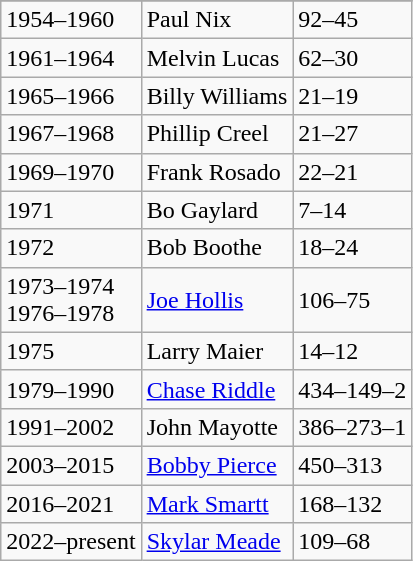<table class="wikitable">
<tr>
</tr>
<tr>
<td>1954–1960</td>
<td>Paul Nix</td>
<td>92–45</td>
</tr>
<tr>
<td>1961–1964</td>
<td>Melvin Lucas</td>
<td>62–30</td>
</tr>
<tr>
<td>1965–1966</td>
<td>Billy Williams</td>
<td>21–19</td>
</tr>
<tr>
<td>1967–1968</td>
<td>Phillip Creel</td>
<td>21–27</td>
</tr>
<tr>
<td>1969–1970</td>
<td>Frank Rosado</td>
<td>22–21</td>
</tr>
<tr>
<td>1971</td>
<td>Bo Gaylard</td>
<td>7–14</td>
</tr>
<tr>
<td>1972</td>
<td>Bob Boothe</td>
<td>18–24</td>
</tr>
<tr>
<td>1973–1974<br>1976–1978</td>
<td><a href='#'>Joe Hollis</a></td>
<td>106–75</td>
</tr>
<tr>
<td>1975</td>
<td>Larry Maier</td>
<td>14–12</td>
</tr>
<tr>
<td>1979–1990</td>
<td><a href='#'>Chase Riddle</a></td>
<td>434–149–2</td>
</tr>
<tr>
<td>1991–2002</td>
<td>John Mayotte</td>
<td>386–273–1</td>
</tr>
<tr>
<td>2003–2015</td>
<td><a href='#'>Bobby Pierce</a></td>
<td>450–313</td>
</tr>
<tr>
<td>2016–2021</td>
<td><a href='#'>Mark Smartt</a></td>
<td>168–132</td>
</tr>
<tr>
<td>2022–present</td>
<td><a href='#'>Skylar Meade</a></td>
<td>109–68</td>
</tr>
</table>
